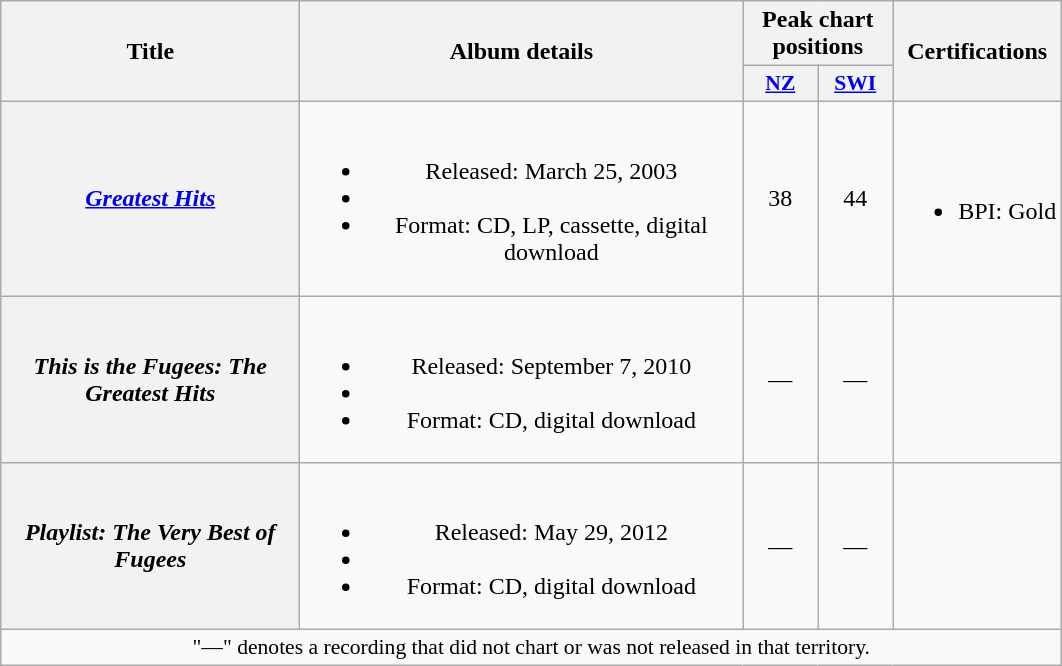<table class="wikitable plainrowheaders" style="text-align:center;">
<tr>
<th scope="col" rowspan="2" style="width:12em;">Title</th>
<th scope="col" rowspan="2" style="width:18em;">Album details</th>
<th scope="col" colspan="2">Peak chart positions</th>
<th scope="col" rowspan="2">Certifications</th>
</tr>
<tr>
<th scope="col" style="width:3em;font-size:90%;"><a href='#'>NZ</a><br></th>
<th scope="col" style="width:3em;font-size:90%;"><a href='#'>SWI</a><br></th>
</tr>
<tr>
<th scope="row"><em><a href='#'>Greatest Hits</a></em></th>
<td><br><ul><li>Released: March 25, 2003</li><li></li><li>Format: CD, LP, cassette, digital download</li></ul></td>
<td>38</td>
<td>44</td>
<td><br><ul><li>BPI: Gold</li></ul></td>
</tr>
<tr>
<th scope="row"><em>This is the Fugees: The Greatest Hits</em></th>
<td><br><ul><li>Released: September 7, 2010</li><li></li><li>Format: CD, digital download</li></ul></td>
<td>—</td>
<td>—</td>
<td></td>
</tr>
<tr>
<th scope="row"><em>Playlist: The Very Best of Fugees</em></th>
<td><br><ul><li>Released: May 29, 2012</li><li></li><li>Format: CD, digital download</li></ul></td>
<td>—</td>
<td>—</td>
<td></td>
</tr>
<tr>
<td colspan="14" style="font-size:90%">"—" denotes a recording that did not chart or was not released in that territory.</td>
</tr>
</table>
